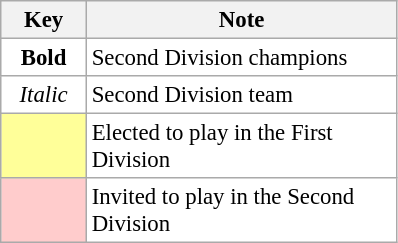<table class="wikitable" style="font-size:95%; text-align:center">
<tr>
<th width=50>Key</th>
<th width=200>Note</th>
</tr>
<tr>
<td style="background:#ffffff" width="20"><strong>Bold</strong></td>
<td bgcolor="#ffffff" align=left>Second Division champions</td>
</tr>
<tr>
<td style="background:#ffffff" width="20"><em>Italic</em></td>
<td bgcolor="#ffffff" align=left>Second Division team</td>
</tr>
<tr>
<td style="background:#FFFF99;" width="20"></td>
<td bgcolor="#ffffff" align=left>Elected to play in the First Division</td>
</tr>
<tr>
<td style="background:#ffcccc;" width="20"></td>
<td bgcolor="#ffffff" align=left>Invited to play in the Second Division</td>
</tr>
</table>
